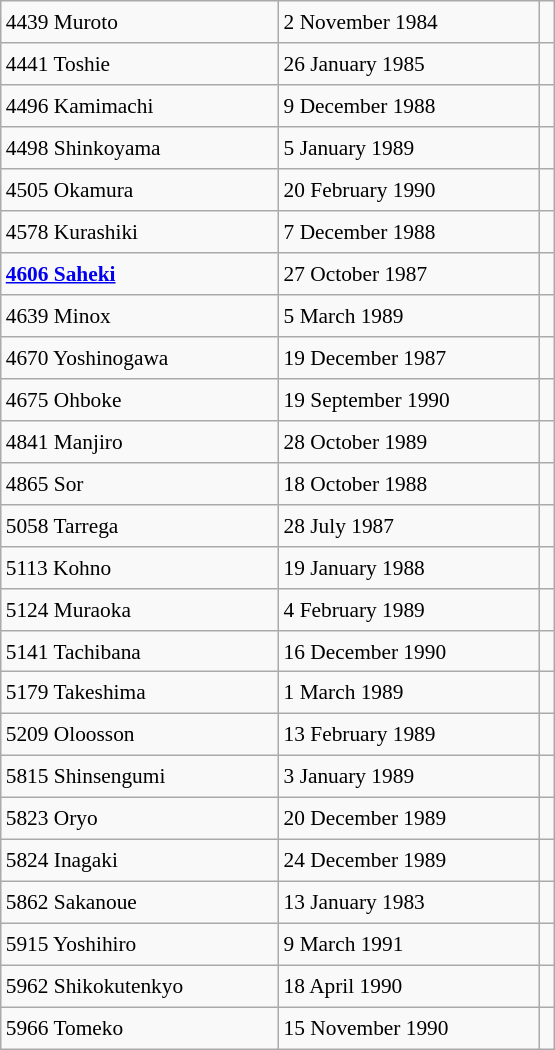<table class="wikitable" style="font-size: 89%; float: left; width: 26em; margin-right: 1em; height: 700px">
<tr>
<td>4439 Muroto</td>
<td>2 November 1984</td>
<td></td>
</tr>
<tr>
<td>4441 Toshie</td>
<td>26 January 1985</td>
<td></td>
</tr>
<tr>
<td>4496 Kamimachi</td>
<td>9 December 1988</td>
<td></td>
</tr>
<tr>
<td>4498 Shinkoyama</td>
<td>5 January 1989</td>
<td></td>
</tr>
<tr>
<td>4505 Okamura</td>
<td>20 February 1990</td>
<td></td>
</tr>
<tr>
<td>4578 Kurashiki</td>
<td>7 December 1988</td>
<td></td>
</tr>
<tr>
<td><strong><a href='#'>4606 Saheki</a></strong></td>
<td>27 October 1987</td>
<td></td>
</tr>
<tr>
<td>4639 Minox</td>
<td>5 March 1989</td>
<td></td>
</tr>
<tr>
<td>4670 Yoshinogawa</td>
<td>19 December 1987</td>
<td></td>
</tr>
<tr>
<td>4675 Ohboke</td>
<td>19 September 1990</td>
<td></td>
</tr>
<tr>
<td>4841 Manjiro</td>
<td>28 October 1989</td>
<td></td>
</tr>
<tr>
<td>4865 Sor</td>
<td>18 October 1988</td>
<td></td>
</tr>
<tr>
<td>5058 Tarrega</td>
<td>28 July 1987</td>
<td></td>
</tr>
<tr>
<td>5113 Kohno</td>
<td>19 January 1988</td>
<td></td>
</tr>
<tr>
<td>5124 Muraoka</td>
<td>4 February 1989</td>
<td></td>
</tr>
<tr>
<td>5141 Tachibana</td>
<td>16 December 1990</td>
<td></td>
</tr>
<tr>
<td>5179 Takeshima</td>
<td>1 March 1989</td>
<td></td>
</tr>
<tr>
<td>5209 Oloosson</td>
<td>13 February 1989</td>
<td></td>
</tr>
<tr>
<td>5815 Shinsengumi</td>
<td>3 January 1989</td>
<td></td>
</tr>
<tr>
<td>5823 Oryo</td>
<td>20 December 1989</td>
<td></td>
</tr>
<tr>
<td>5824 Inagaki</td>
<td>24 December 1989</td>
<td></td>
</tr>
<tr>
<td>5862 Sakanoue</td>
<td>13 January 1983</td>
<td></td>
</tr>
<tr>
<td>5915 Yoshihiro</td>
<td>9 March 1991</td>
<td></td>
</tr>
<tr>
<td>5962 Shikokutenkyo</td>
<td>18 April 1990</td>
<td></td>
</tr>
<tr>
<td>5966 Tomeko</td>
<td>15 November 1990</td>
<td></td>
</tr>
</table>
